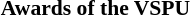<table class="toccolours" style="float: right; margin-left: 1em; width: 250px; font-size: 90%;align:center;">
<tr>
<td colspan="3" align="center"><strong>Awards of the VSPU</strong></td>
</tr>
<tr>
<td align="center"><br><table align="left">
<tr>
<td align="center"></td>
</tr>
</table>
<table align="right">
<tr>
<td align="center"></td>
</tr>
</table>
</td>
</tr>
</table>
